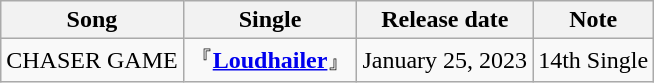<table class="wikitable">
<tr>
<th>Song</th>
<th>Single</th>
<th>Release date</th>
<th>Note</th>
</tr>
<tr>
<td>CHASER GAME</td>
<td>『<strong><a href='#'>Loudhailer</a></strong>』</td>
<td>January 25, 2023</td>
<td>14th Single</td>
</tr>
</table>
